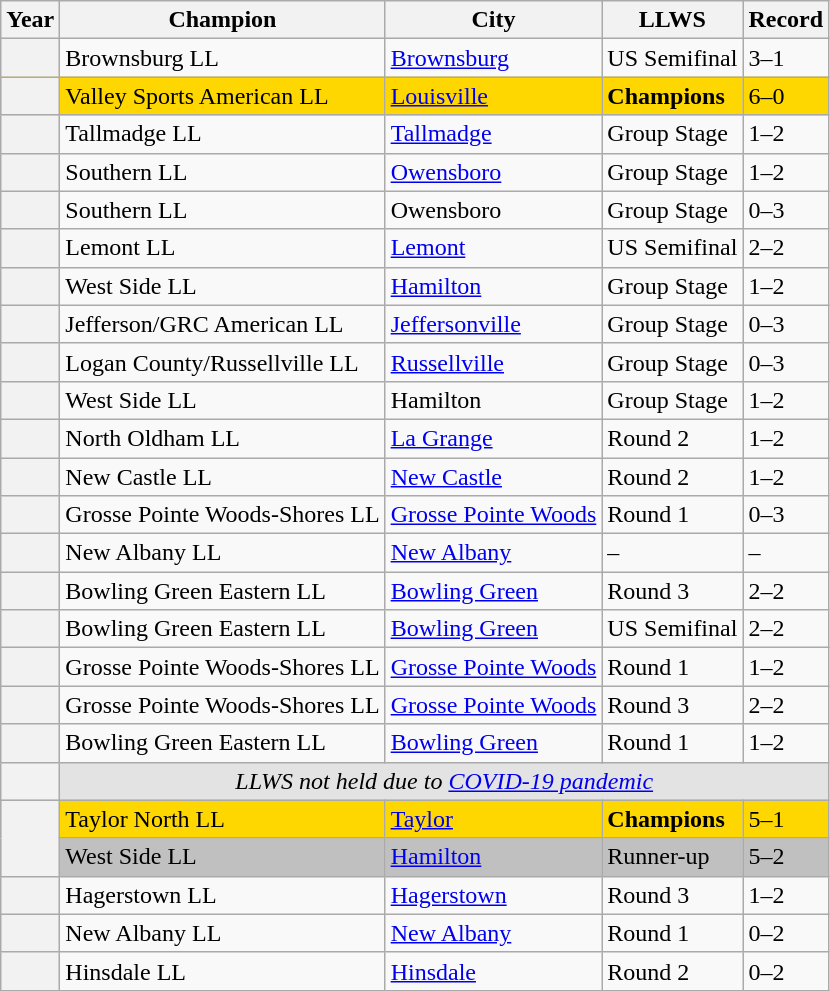<table class="wikitable">
<tr>
<th scope="col">Year</th>
<th scope="col">Champion</th>
<th scope="col">City</th>
<th scope="col">LLWS</th>
<th scope="col">Record</th>
</tr>
<tr>
<th scope="row"></th>
<td>Brownsburg LL</td>
<td> <a href='#'>Brownsburg</a></td>
<td>US Semifinal</td>
<td>3–1</td>
</tr>
<tr style="background:gold">
<th scope="row"></th>
<td>Valley Sports American LL</td>
<td> <a href='#'>Louisville</a></td>
<td><strong>Champions</strong></td>
<td>6–0</td>
</tr>
<tr>
<th scope="row"></th>
<td>Tallmadge LL</td>
<td> <a href='#'>Tallmadge</a></td>
<td>Group Stage</td>
<td>1–2</td>
</tr>
<tr>
<th scope="row"></th>
<td>Southern LL</td>
<td> <a href='#'>Owensboro</a></td>
<td>Group Stage</td>
<td>1–2</td>
</tr>
<tr>
<th scope="row"></th>
<td>Southern LL</td>
<td> Owensboro</td>
<td>Group Stage</td>
<td>0–3</td>
</tr>
<tr>
<th scope="row"></th>
<td>Lemont LL</td>
<td> <a href='#'>Lemont</a></td>
<td>US Semifinal</td>
<td>2–2</td>
</tr>
<tr>
<th scope="row"></th>
<td>West Side LL</td>
<td> <a href='#'>Hamilton</a></td>
<td>Group Stage</td>
<td>1–2</td>
</tr>
<tr>
<th scope="row"></th>
<td>Jefferson/GRC American LL</td>
<td> <a href='#'>Jeffersonville</a></td>
<td>Group Stage</td>
<td>0–3</td>
</tr>
<tr>
<th scope="row"></th>
<td>Logan County/Russellville LL</td>
<td> <a href='#'>Russellville</a></td>
<td>Group Stage</td>
<td>0–3</td>
</tr>
<tr>
<th scope="row"></th>
<td>West Side LL</td>
<td> Hamilton</td>
<td>Group Stage</td>
<td>1–2</td>
</tr>
<tr>
<th scope="row"></th>
<td>North Oldham LL</td>
<td> <a href='#'>La Grange</a></td>
<td>Round 2</td>
<td>1–2</td>
</tr>
<tr>
<th scope="row"></th>
<td>New Castle LL</td>
<td> <a href='#'>New Castle</a></td>
<td>Round 2</td>
<td>1–2</td>
</tr>
<tr>
<th scope="row"></th>
<td>Grosse Pointe Woods-Shores LL</td>
<td> <a href='#'>Grosse Pointe Woods</a></td>
<td>Round 1</td>
<td>0–3</td>
</tr>
<tr>
<th scope="row"></th>
<td>New Albany LL</td>
<td> <a href='#'>New Albany</a></td>
<td>–</td>
<td>–</td>
</tr>
<tr>
<th scope="row"></th>
<td>Bowling Green Eastern LL</td>
<td> <a href='#'>Bowling Green</a></td>
<td>Round 3</td>
<td>2–2</td>
</tr>
<tr>
<th scope="row"></th>
<td>Bowling Green Eastern LL</td>
<td> <a href='#'>Bowling Green</a></td>
<td>US Semifinal</td>
<td>2–2</td>
</tr>
<tr>
<th scope="row"></th>
<td>Grosse Pointe Woods-Shores LL</td>
<td> <a href='#'>Grosse Pointe Woods</a></td>
<td>Round 1</td>
<td>1–2</td>
</tr>
<tr>
<th scope="row"></th>
<td>Grosse Pointe Woods-Shores LL</td>
<td> <a href='#'>Grosse Pointe Woods</a></td>
<td>Round 3</td>
<td>2–2</td>
</tr>
<tr>
<th scope="row"></th>
<td>Bowling Green Eastern LL</td>
<td> <a href='#'>Bowling Green</a></td>
<td>Round 1</td>
<td>1–2</td>
</tr>
<tr>
<th scope="row"></th>
<td colspan=4 style="background:#e3e3e3;" align=center><em>LLWS not held due to <a href='#'>COVID-19 pandemic</a></em></td>
</tr>
<tr style="background:gold">
<th scope="rowgroup" rowspan="2"></th>
<td>Taylor North LL</td>
<td> <a href='#'>Taylor</a></td>
<td><strong>Champions</strong></td>
<td>5–1</td>
</tr>
<tr style="background:silver">
<td>West Side LL</td>
<td> <a href='#'>Hamilton</a></td>
<td>Runner-up</td>
<td>5–2</td>
</tr>
<tr>
<th scope="row"></th>
<td>Hagerstown LL</td>
<td> <a href='#'>Hagerstown</a></td>
<td>Round 3</td>
<td>1–2</td>
</tr>
<tr>
<th scope="row"></th>
<td>New Albany LL</td>
<td> <a href='#'>New Albany</a></td>
<td>Round 1</td>
<td>0–2</td>
</tr>
<tr>
<th scope="row"></th>
<td>Hinsdale LL</td>
<td> <a href='#'>Hinsdale</a></td>
<td>Round 2</td>
<td>0–2</td>
</tr>
</table>
